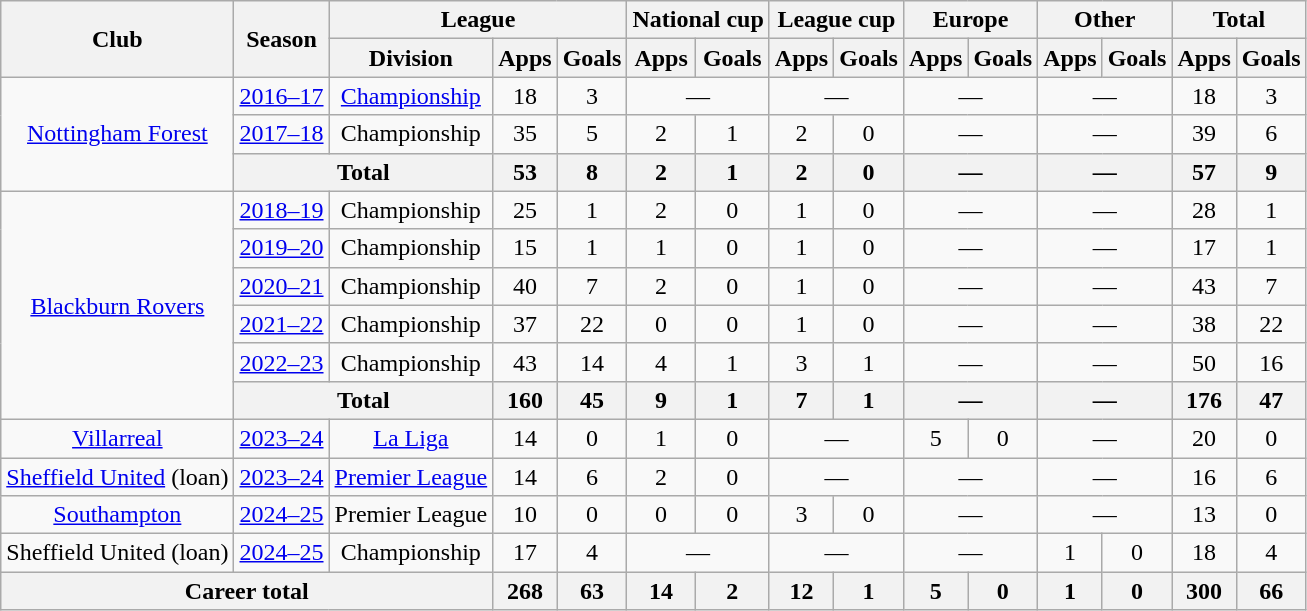<table class=wikitable style="text-align:center">
<tr>
<th rowspan="2">Club</th>
<th rowspan="2">Season</th>
<th colspan="3">League</th>
<th colspan="2">National cup</th>
<th colspan="2">League cup</th>
<th colspan="2">Europe</th>
<th colspan="2">Other</th>
<th colspan="2">Total</th>
</tr>
<tr>
<th>Division</th>
<th>Apps</th>
<th>Goals</th>
<th>Apps</th>
<th>Goals</th>
<th>Apps</th>
<th>Goals</th>
<th>Apps</th>
<th>Goals</th>
<th>Apps</th>
<th>Goals</th>
<th>Apps</th>
<th>Goals</th>
</tr>
<tr>
<td rowspan="3"><a href='#'>Nottingham Forest</a></td>
<td><a href='#'>2016–17</a></td>
<td><a href='#'>Championship</a></td>
<td>18</td>
<td>3</td>
<td colspan="2">—</td>
<td colspan="2">—</td>
<td colspan="2">—</td>
<td colspan="2">—</td>
<td>18</td>
<td>3</td>
</tr>
<tr>
<td><a href='#'>2017–18</a></td>
<td>Championship</td>
<td>35</td>
<td>5</td>
<td>2</td>
<td>1</td>
<td>2</td>
<td>0</td>
<td colspan="2">—</td>
<td colspan="2">—</td>
<td>39</td>
<td>6</td>
</tr>
<tr>
<th colspan="2">Total</th>
<th>53</th>
<th>8</th>
<th>2</th>
<th>1</th>
<th>2</th>
<th>0</th>
<th colspan="2">—</th>
<th colspan="2">—</th>
<th>57</th>
<th>9</th>
</tr>
<tr>
<td rowspan="6"><a href='#'>Blackburn Rovers</a></td>
<td><a href='#'>2018–19</a></td>
<td>Championship</td>
<td>25</td>
<td>1</td>
<td>2</td>
<td>0</td>
<td>1</td>
<td>0</td>
<td colspan="2">—</td>
<td colspan="2">—</td>
<td>28</td>
<td>1</td>
</tr>
<tr>
<td><a href='#'>2019–20</a></td>
<td>Championship</td>
<td>15</td>
<td>1</td>
<td>1</td>
<td>0</td>
<td>1</td>
<td>0</td>
<td colspan="2">—</td>
<td colspan="2">—</td>
<td>17</td>
<td>1</td>
</tr>
<tr>
<td><a href='#'>2020–21</a></td>
<td>Championship</td>
<td>40</td>
<td>7</td>
<td>2</td>
<td>0</td>
<td>1</td>
<td>0</td>
<td colspan="2">—</td>
<td colspan="2">—</td>
<td>43</td>
<td>7</td>
</tr>
<tr>
<td><a href='#'>2021–22</a></td>
<td>Championship</td>
<td>37</td>
<td>22</td>
<td>0</td>
<td>0</td>
<td>1</td>
<td>0</td>
<td colspan="2">—</td>
<td colspan="2">—</td>
<td>38</td>
<td>22</td>
</tr>
<tr>
<td><a href='#'>2022–23</a></td>
<td>Championship</td>
<td>43</td>
<td>14</td>
<td>4</td>
<td>1</td>
<td>3</td>
<td>1</td>
<td colspan="2">—</td>
<td colspan="2">—</td>
<td>50</td>
<td>16</td>
</tr>
<tr>
<th colspan="2">Total</th>
<th>160</th>
<th>45</th>
<th>9</th>
<th>1</th>
<th>7</th>
<th>1</th>
<th colspan="2">—</th>
<th colspan="2">—</th>
<th>176</th>
<th>47</th>
</tr>
<tr>
<td><a href='#'>Villarreal</a></td>
<td><a href='#'>2023–24</a></td>
<td><a href='#'>La Liga</a></td>
<td>14</td>
<td>0</td>
<td>1</td>
<td>0</td>
<td colspan="2">—</td>
<td>5</td>
<td>0</td>
<td colspan="2">—</td>
<td>20</td>
<td>0</td>
</tr>
<tr>
<td><a href='#'>Sheffield United</a> (loan)</td>
<td><a href='#'>2023–24</a></td>
<td><a href='#'>Premier League</a></td>
<td>14</td>
<td>6</td>
<td>2</td>
<td>0</td>
<td colspan="2">—</td>
<td colspan="2">—</td>
<td colspan="2">—</td>
<td>16</td>
<td>6</td>
</tr>
<tr>
<td><a href='#'>Southampton</a></td>
<td><a href='#'>2024–25</a></td>
<td>Premier League</td>
<td>10</td>
<td>0</td>
<td>0</td>
<td>0</td>
<td>3</td>
<td>0</td>
<td colspan="2">—</td>
<td colspan="2">—</td>
<td>13</td>
<td>0</td>
</tr>
<tr>
<td>Sheffield United (loan)</td>
<td><a href='#'>2024–25</a></td>
<td>Championship</td>
<td>17</td>
<td>4</td>
<td colspan="2">—</td>
<td colspan="2">—</td>
<td colspan="2">—</td>
<td>1</td>
<td>0</td>
<td>18</td>
<td>4</td>
</tr>
<tr>
<th colspan="3">Career total</th>
<th>268</th>
<th>63</th>
<th>14</th>
<th>2</th>
<th>12</th>
<th>1</th>
<th>5</th>
<th>0</th>
<th>1</th>
<th>0</th>
<th>300</th>
<th>66</th>
</tr>
</table>
